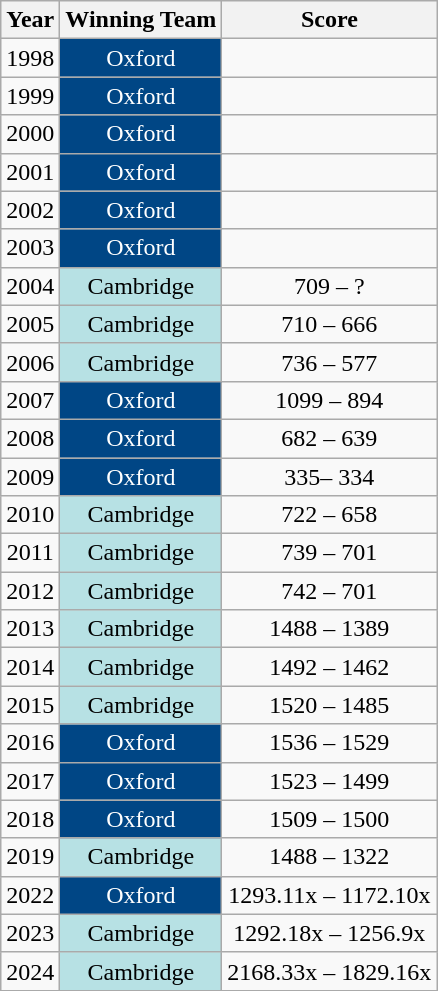<table class="wikitable sortable" style="text-align: center;">
<tr>
<th scope="col">Year</th>
<th scope="col">Winning Team</th>
<th scope="col">Score</th>
</tr>
<tr>
<td>1998</td>
<td style="background:#004685; color:#fff;">Oxford</td>
<td></td>
</tr>
<tr>
<td>1999</td>
<td style="background:#004685; color:#fff;">Oxford</td>
<td></td>
</tr>
<tr>
<td>2000</td>
<td style="background:#004685; color:#fff;">Oxford</td>
<td></td>
</tr>
<tr>
<td>2001</td>
<td style="background:#004685; color:#fff;">Oxford</td>
<td></td>
</tr>
<tr>
<td>2002</td>
<td style="background:#004685; color:#fff;">Oxford</td>
<td></td>
</tr>
<tr>
<td>2003</td>
<td style="background:#004685; color:#fff;">Oxford</td>
<td></td>
</tr>
<tr>
<td>2004</td>
<td style="background:#B7E1E4; color:#000;">Cambridge</td>
<td>709 – ?</td>
</tr>
<tr>
<td>2005</td>
<td style="background:#B7E1E4; color:#000;">Cambridge</td>
<td>710 – 666</td>
</tr>
<tr>
<td>2006</td>
<td style="background:#B7E1E4; color:#000;">Cambridge</td>
<td>736 – 577</td>
</tr>
<tr>
<td>2007</td>
<td style="background:#004685; color:#fff;">Oxford</td>
<td>1099 – 894</td>
</tr>
<tr>
<td>2008</td>
<td style="background:#004685; color:#fff;">Oxford</td>
<td>682 – 639</td>
</tr>
<tr>
<td>2009</td>
<td style="background:#004685; color:#fff;">Oxford</td>
<td>335– 334</td>
</tr>
<tr>
<td>2010</td>
<td style="background:#B7E1E4; color:#000;">Cambridge</td>
<td>722 – 658</td>
</tr>
<tr>
<td>2011</td>
<td style="background:#B7E1E4; color:#000;">Cambridge</td>
<td>739 – 701</td>
</tr>
<tr>
<td>2012</td>
<td style="background:#B7E1E4; color:#000;">Cambridge</td>
<td>742 – 701</td>
</tr>
<tr>
<td>2013</td>
<td style="background:#B7E1E4; color:#000;">Cambridge</td>
<td>1488 – 1389</td>
</tr>
<tr>
<td>2014</td>
<td style="background:#B7E1E4; color:#000;">Cambridge</td>
<td>1492 – 1462</td>
</tr>
<tr>
<td>2015</td>
<td style="background:#B7E1E4; color:#000;">Cambridge</td>
<td>1520 – 1485</td>
</tr>
<tr>
<td>2016</td>
<td style="background:#004685; color:#fff;">Oxford</td>
<td>1536 – 1529</td>
</tr>
<tr>
<td>2017</td>
<td style="background:#004685; color:#fff;">Oxford</td>
<td>1523 – 1499</td>
</tr>
<tr>
<td>2018</td>
<td style="background:#004685; color:#fff;">Oxford</td>
<td>1509 – 1500</td>
</tr>
<tr>
<td>2019</td>
<td style="background:#B7E1E4; color:#000;">Cambridge</td>
<td>1488 – 1322</td>
</tr>
<tr>
<td>2022</td>
<td style="background:#004685; color:#fff;">Oxford</td>
<td>1293.11x – 1172.10x</td>
</tr>
<tr>
<td>2023</td>
<td style="background:#B7E1E4; color:#000;">Cambridge</td>
<td>1292.18x – 1256.9x</td>
</tr>
<tr>
<td>2024</td>
<td style="background:#B7E1E4; color:#000;">Cambridge</td>
<td>2168.33x – 1829.16x</td>
</tr>
</table>
